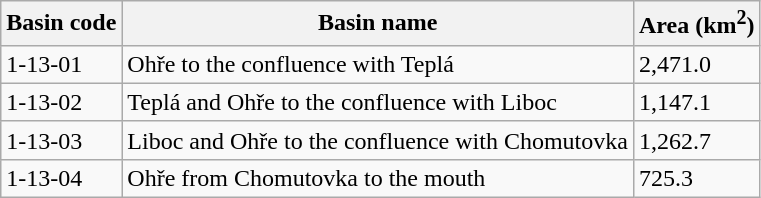<table class="wikitable">
<tr>
<th>Basin code</th>
<th>Basin name</th>
<th>Area (km<sup>2</sup>)</th>
</tr>
<tr>
<td>1-13-01</td>
<td>Ohře to the confluence with Teplá</td>
<td>2,471.0</td>
</tr>
<tr>
<td>1-13-02</td>
<td>Teplá and Ohře to the confluence with Liboc</td>
<td>1,147.1</td>
</tr>
<tr>
<td>1-13-03</td>
<td>Liboc and Ohře to the confluence with Chomutovka</td>
<td>1,262.7</td>
</tr>
<tr>
<td>1-13-04</td>
<td>Ohře from Chomutovka to the mouth</td>
<td>725.3</td>
</tr>
</table>
